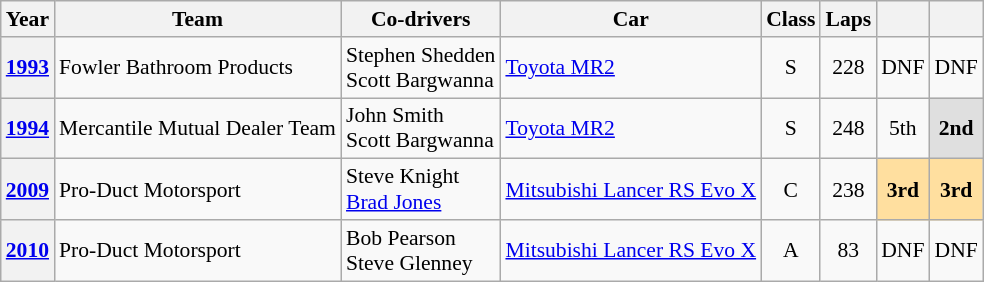<table class="wikitable" style="text-align:center; font-size:90%">
<tr>
<th>Year</th>
<th>Team</th>
<th>Co-drivers</th>
<th>Car</th>
<th>Class</th>
<th>Laps</th>
<th></th>
<th></th>
</tr>
<tr>
<th><a href='#'>1993</a></th>
<td align="left"> Fowler Bathroom Products</td>
<td align="left"> Stephen Shedden <br>  Scott Bargwanna</td>
<td align="left"><a href='#'>Toyota MR2</a></td>
<td>S</td>
<td>228</td>
<td>DNF</td>
<td>DNF</td>
</tr>
<tr>
<th><a href='#'>1994</a></th>
<td align="left"> Mercantile Mutual Dealer Team</td>
<td align="left"> John Smith <br>  Scott Bargwanna</td>
<td align="left"><a href='#'>Toyota MR2</a></td>
<td>S</td>
<td>248</td>
<td>5th</td>
<td style="background:#dfdfdf;"><strong>2nd</strong></td>
</tr>
<tr>
<th><a href='#'>2009</a></th>
<td align="left"> Pro-Duct Motorsport</td>
<td align="left"> Steve Knight <br>  <a href='#'>Brad Jones</a></td>
<td align="left"><a href='#'>Mitsubishi Lancer RS Evo X</a></td>
<td>C</td>
<td>238</td>
<td style=background:#ffdf9f;"><strong>3rd</strong></td>
<td style=background:#ffdf9f;"><strong>3rd</strong></td>
</tr>
<tr>
<th><a href='#'>2010</a></th>
<td align="left"> Pro-Duct Motorsport</td>
<td align="left"> Bob Pearson <br>  Steve Glenney</td>
<td align="left"><a href='#'>Mitsubishi Lancer RS Evo X</a></td>
<td>A</td>
<td>83</td>
<td>DNF</td>
<td>DNF</td>
</tr>
</table>
